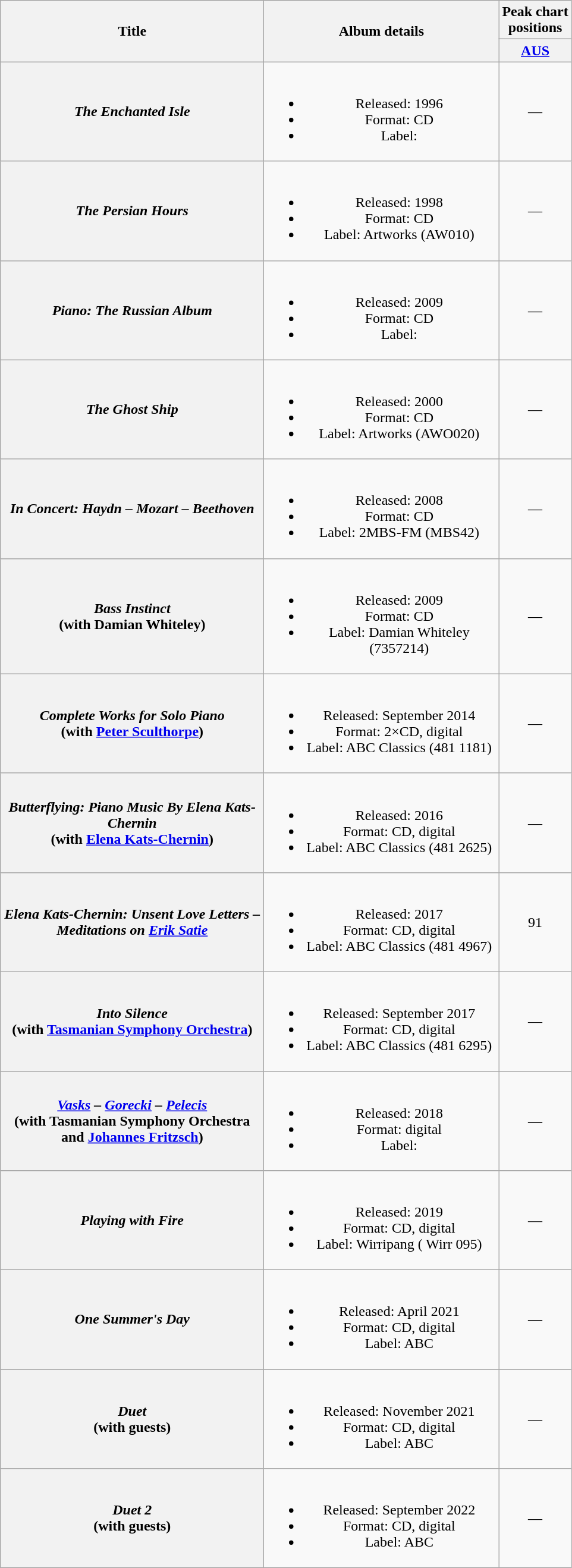<table class="wikitable plainrowheaders" style="text-align:center;" border="1">
<tr>
<th scope="col" rowspan="2" style="width:18em;">Title</th>
<th scope="col" rowspan="2" style="width:16em;">Album details</th>
<th scope="col" colspan="1">Peak chart<br>positions</th>
</tr>
<tr>
<th scope="col" style="text-align:center;"><a href='#'>AUS</a><br></th>
</tr>
<tr>
<th scope="row"><em>The Enchanted Isle</em></th>
<td><br><ul><li>Released: 1996</li><li>Format: CD</li><li>Label:</li></ul></td>
<td align="center">—</td>
</tr>
<tr>
<th scope="row"><em>The Persian Hours</em></th>
<td><br><ul><li>Released: 1998</li><li>Format: CD</li><li>Label: Artworks (AW010)</li></ul></td>
<td align="center">—</td>
</tr>
<tr>
<th scope="row"><em>Piano: The Russian Album</em></th>
<td><br><ul><li>Released: 2009</li><li>Format: CD</li><li>Label:</li></ul></td>
<td align="center">—</td>
</tr>
<tr>
<th scope="row"><em>The Ghost Ship</em></th>
<td><br><ul><li>Released: 2000</li><li>Format: CD</li><li>Label: Artworks (AWO020)</li></ul></td>
<td align="center">—</td>
</tr>
<tr>
<th scope="row"><em>In Concert: Haydn – Mozart – Beethoven</em></th>
<td><br><ul><li>Released: 2008</li><li>Format: CD</li><li>Label: 2MBS-FM (MBS42)</li></ul></td>
<td align="center">—</td>
</tr>
<tr>
<th scope="row"><em>Bass Instinct</em> <br> (with Damian Whiteley)</th>
<td><br><ul><li>Released: 2009</li><li>Format: CD</li><li>Label: Damian Whiteley (7357214)</li></ul></td>
<td align="center">—</td>
</tr>
<tr>
<th scope="row"><em>Complete Works for Solo Piano</em> <br> (with <a href='#'>Peter Sculthorpe</a>)</th>
<td><br><ul><li>Released: September 2014</li><li>Format: 2×CD, digital</li><li>Label: ABC Classics (481 1181)</li></ul></td>
<td align="center">—</td>
</tr>
<tr>
<th scope="row"><em>Butterflying: Piano Music By Elena Kats-Chernin</em> <br> (with <a href='#'>Elena Kats-Chernin</a>)</th>
<td><br><ul><li>Released: 2016</li><li>Format: CD, digital</li><li>Label: ABC Classics (481 2625)</li></ul></td>
<td align="center">—</td>
</tr>
<tr>
<th scope="row"><em>Elena Kats-Chernin: Unsent Love Letters – Meditations on <a href='#'>Erik Satie</a></em></th>
<td><br><ul><li>Released: 2017</li><li>Format: CD, digital</li><li>Label: ABC Classics (481 4967)</li></ul></td>
<td align="center">91</td>
</tr>
<tr>
<th scope="row"><em>Into Silence</em> <br> (with <a href='#'>Tasmanian Symphony Orchestra</a>)</th>
<td><br><ul><li>Released: September 2017</li><li>Format: CD, digital</li><li>Label: ABC Classics (481 6295)</li></ul></td>
<td align="center">—</td>
</tr>
<tr>
<th scope="row"><em><a href='#'>Vasks</a> – <a href='#'>Gorecki</a> – <a href='#'>Pelecis</a></em> <br> (with Tasmanian Symphony Orchestra and <a href='#'>Johannes Fritzsch</a>)</th>
<td><br><ul><li>Released: 2018</li><li>Format: digital</li><li>Label:</li></ul></td>
<td align="center">—</td>
</tr>
<tr>
<th scope="row"><em>Playing with Fire</em></th>
<td><br><ul><li>Released: 2019</li><li>Format: CD, digital</li><li>Label: Wirripang ( Wirr 095)</li></ul></td>
<td align="center">—</td>
</tr>
<tr>
<th scope="row"><em>One Summer's Day</em></th>
<td><br><ul><li>Released: April 2021</li><li>Format: CD, digital</li><li>Label: ABC</li></ul></td>
<td align="center">—</td>
</tr>
<tr>
<th scope="row"><em>Duet</em> <br> (with guests)</th>
<td><br><ul><li>Released: November 2021</li><li>Format: CD, digital</li><li>Label: ABC</li></ul></td>
<td align="center">—</td>
</tr>
<tr>
<th scope="row"><em>Duet 2</em> <br> (with guests)</th>
<td><br><ul><li>Released: September 2022</li><li>Format: CD, digital</li><li>Label: ABC</li></ul></td>
<td align="center">—</td>
</tr>
</table>
